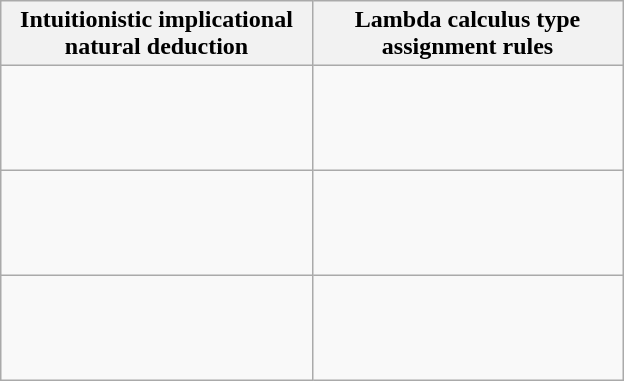<table class="wikitable" style="text-align:center; margin: 0 auto;" cellpadding="10">
<tr>
<th width="200px">Intuitionistic implicational natural deduction</th>
<th width="200px">Lambda calculus type assignment rules</th>
</tr>
<tr style="height:70px" valign=bottom>
<td></td>
<td></td>
</tr>
<tr style="height:70px" valign=bottom>
<td></td>
<td></td>
</tr>
<tr style="height:70px" valign=bottom>
<td></td>
<td></td>
</tr>
</table>
